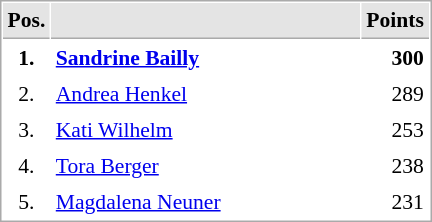<table cellspacing="1" cellpadding="3" style="border:1px solid #AAAAAA;font-size:90%">
<tr bgcolor="#E4E4E4">
<th style="border-bottom:1px solid #AAAAAA" width=10>Pos.</th>
<th style="border-bottom:1px solid #AAAAAA" width=200></th>
<th style="border-bottom:1px solid #AAAAAA" width=20>Points</th>
</tr>
<tr>
<td align="center"><strong>1.</strong></td>
<td> <strong><a href='#'>Sandrine Bailly</a></strong></td>
<td align="right"><strong>300</strong></td>
</tr>
<tr>
<td align="center">2.</td>
<td> <a href='#'>Andrea Henkel</a></td>
<td align="right">289</td>
</tr>
<tr>
<td align="center">3.</td>
<td> <a href='#'>Kati Wilhelm</a></td>
<td align="right">253</td>
</tr>
<tr>
<td align="center">4.</td>
<td> <a href='#'>Tora Berger</a></td>
<td align="right">238</td>
</tr>
<tr>
<td align="center">5.</td>
<td> <a href='#'>Magdalena Neuner</a></td>
<td align="right">231</td>
</tr>
</table>
